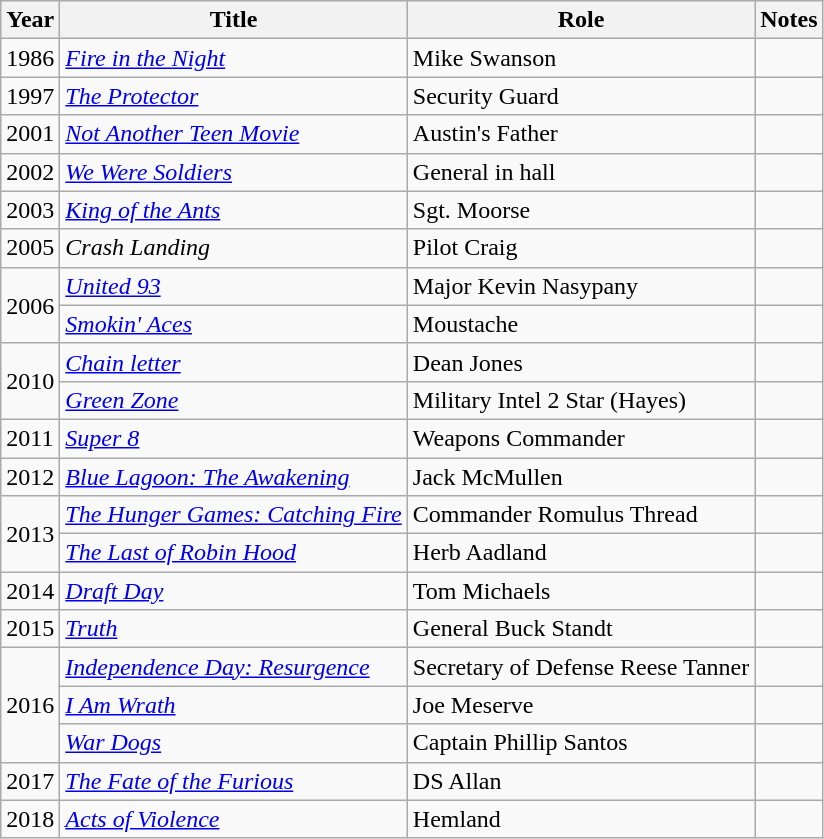<table class="wikitable sortable">
<tr>
<th>Year</th>
<th>Title</th>
<th>Role</th>
<th class="unsortable">Notes</th>
</tr>
<tr>
<td>1986</td>
<td><em><a href='#'>Fire in the Night</a></em></td>
<td>Mike Swanson</td>
<td></td>
</tr>
<tr>
<td>1997</td>
<td><em><a href='#'>The Protector</a></em></td>
<td>Security Guard</td>
<td></td>
</tr>
<tr>
<td>2001</td>
<td><em><a href='#'>Not Another Teen Movie</a></em></td>
<td>Austin's Father</td>
<td></td>
</tr>
<tr>
<td>2002</td>
<td><em><a href='#'>We Were Soldiers</a></em></td>
<td>General in hall</td>
<td></td>
</tr>
<tr>
<td>2003</td>
<td><em><a href='#'>King of the Ants</a></em></td>
<td>Sgt. Moorse</td>
<td></td>
</tr>
<tr>
<td>2005</td>
<td><em>Crash Landing</em></td>
<td>Pilot Craig</td>
<td></td>
</tr>
<tr>
<td rowspan="2">2006</td>
<td><em><a href='#'>United 93</a></em></td>
<td>Major Kevin Nasypany</td>
<td></td>
</tr>
<tr>
<td><em><a href='#'>Smokin' Aces</a></em></td>
<td>Moustache</td>
<td></td>
</tr>
<tr>
<td rowspan="2">2010</td>
<td><em><a href='#'>Chain letter</a></em></td>
<td>Dean Jones</td>
<td></td>
</tr>
<tr>
<td><em><a href='#'>Green Zone</a></em></td>
<td>Military Intel 2 Star (Hayes)</td>
<td></td>
</tr>
<tr>
<td>2011</td>
<td><em><a href='#'>Super 8</a></em></td>
<td>Weapons Commander</td>
<td></td>
</tr>
<tr>
<td>2012</td>
<td><em><a href='#'>Blue Lagoon: The Awakening</a></em></td>
<td>Jack McMullen</td>
<td></td>
</tr>
<tr>
<td rowspan="2">2013</td>
<td><em><a href='#'>The Hunger Games: Catching Fire</a></em></td>
<td>Commander Romulus Thread</td>
<td></td>
</tr>
<tr>
<td><em><a href='#'>The Last of Robin Hood</a></em></td>
<td>Herb Aadland</td>
<td></td>
</tr>
<tr>
<td>2014</td>
<td><em><a href='#'>Draft Day</a></em></td>
<td>Tom Michaels</td>
<td></td>
</tr>
<tr>
<td>2015</td>
<td><em><a href='#'>Truth</a></em></td>
<td>General Buck Standt</td>
<td></td>
</tr>
<tr>
<td rowspan="3">2016</td>
<td><em><a href='#'>Independence Day: Resurgence</a></em></td>
<td>Secretary of Defense Reese Tanner</td>
<td></td>
</tr>
<tr>
<td><em><a href='#'>I Am Wrath</a></em></td>
<td>Joe Meserve</td>
<td></td>
</tr>
<tr>
<td><em><a href='#'>War Dogs</a></em></td>
<td>Captain Phillip Santos</td>
<td></td>
</tr>
<tr>
<td>2017</td>
<td><em><a href='#'>The Fate of the Furious</a></em></td>
<td>DS Allan</td>
<td></td>
</tr>
<tr>
<td>2018</td>
<td><em><a href='#'>Acts of Violence</a></em></td>
<td>Hemland</td>
<td></td>
</tr>
</table>
